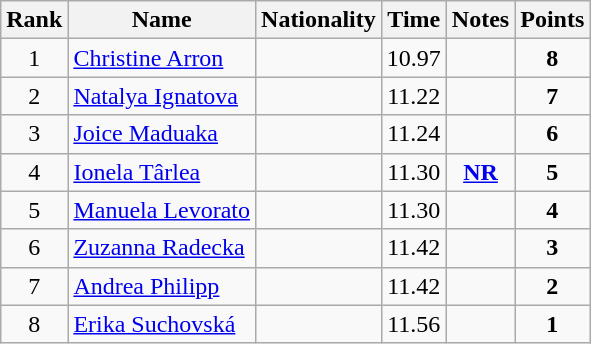<table class="wikitable sortable" style="text-align:center">
<tr>
<th>Rank</th>
<th>Name</th>
<th>Nationality</th>
<th>Time</th>
<th>Notes</th>
<th>Points</th>
</tr>
<tr>
<td>1</td>
<td align=left><a href='#'>Christine Arron</a></td>
<td align=left></td>
<td>10.97</td>
<td></td>
<td><strong>8</strong></td>
</tr>
<tr>
<td>2</td>
<td align=left><a href='#'>Natalya Ignatova</a></td>
<td align=left></td>
<td>11.22</td>
<td></td>
<td><strong>7</strong></td>
</tr>
<tr>
<td>3</td>
<td align=left><a href='#'>Joice Maduaka</a></td>
<td align=left></td>
<td>11.24</td>
<td></td>
<td><strong>6</strong></td>
</tr>
<tr>
<td>4</td>
<td align=left><a href='#'>Ionela Târlea</a></td>
<td align=left></td>
<td>11.30</td>
<td><strong><a href='#'>NR</a></strong></td>
<td><strong>5</strong></td>
</tr>
<tr>
<td>5</td>
<td align=left><a href='#'>Manuela Levorato</a></td>
<td align=left></td>
<td>11.30</td>
<td></td>
<td><strong>4</strong></td>
</tr>
<tr>
<td>6</td>
<td align=left><a href='#'>Zuzanna Radecka</a></td>
<td align=left></td>
<td>11.42</td>
<td></td>
<td><strong>3</strong></td>
</tr>
<tr>
<td>7</td>
<td align=left><a href='#'>Andrea Philipp</a></td>
<td align=left></td>
<td>11.42</td>
<td></td>
<td><strong>2</strong></td>
</tr>
<tr>
<td>8</td>
<td align=left><a href='#'>Erika Suchovská</a></td>
<td align=left></td>
<td>11.56</td>
<td></td>
<td><strong>1</strong></td>
</tr>
</table>
